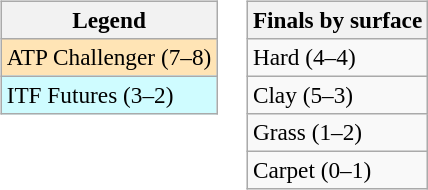<table>
<tr valign=top>
<td><br><table class=wikitable style=font-size:97%>
<tr>
<th>Legend</th>
</tr>
<tr bgcolor=moccasin>
<td>ATP Challenger (7–8)</td>
</tr>
<tr bgcolor=cffcff>
<td>ITF Futures (3–2)</td>
</tr>
</table>
</td>
<td><br><table class=wikitable style=font-size:97%>
<tr>
<th>Finals by surface</th>
</tr>
<tr>
<td>Hard (4–4)</td>
</tr>
<tr>
<td>Clay (5–3)</td>
</tr>
<tr>
<td>Grass (1–2)</td>
</tr>
<tr>
<td>Carpet (0–1)</td>
</tr>
</table>
</td>
</tr>
</table>
